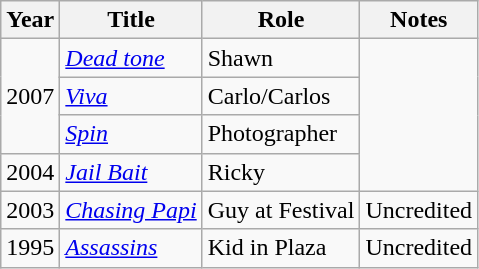<table class="wikitable">
<tr>
<th>Year</th>
<th>Title</th>
<th>Role</th>
<th>Notes</th>
</tr>
<tr>
<td rowspan="3">2007</td>
<td><em><a href='#'>Dead tone</a></em></td>
<td>Shawn</td>
</tr>
<tr>
<td><em><a href='#'>Viva</a></em></td>
<td>Carlo/Carlos</td>
</tr>
<tr>
<td><em><a href='#'>Spin</a></em></td>
<td>Photographer</td>
</tr>
<tr>
<td>2004</td>
<td><em><a href='#'>Jail Bait</a></em></td>
<td>Ricky</td>
</tr>
<tr>
<td>2003</td>
<td><em><a href='#'>Chasing Papi</a></em></td>
<td>Guy at Festival</td>
<td>Uncredited</td>
</tr>
<tr>
<td>1995</td>
<td><em><a href='#'>Assassins</a></em></td>
<td>Kid in Plaza</td>
<td>Uncredited</td>
</tr>
</table>
